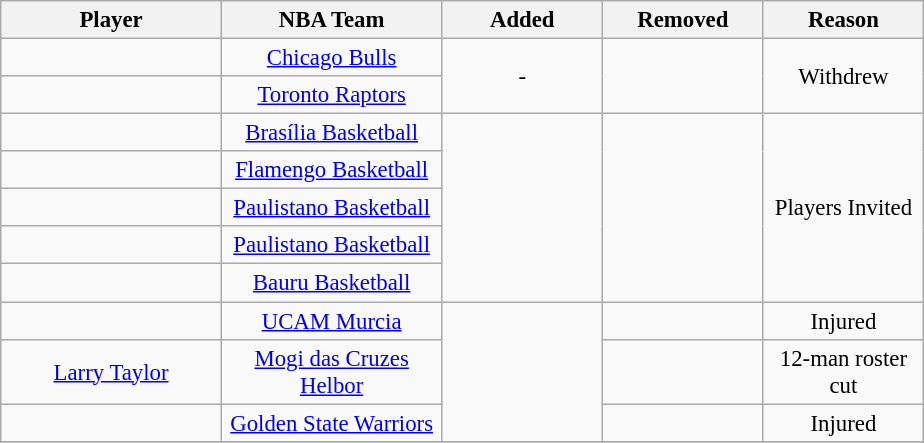<table class="wikitable sortable" style="text-align:center; font-size:95%">
<tr>
<th scope="col" width="140px">Player</th>
<th scope="col" width="140px">NBA Team</th>
<th scope="col" width="100px">Added</th>
<th scope="col" width="100px">Removed</th>
<th scope="col" width="100px">Reason</th>
</tr>
<tr>
<td></td>
<td><a href='#'>Chicago Bulls</a></td>
<td rowspan=2>-</td>
<td rowspan=2></td>
<td rowspan=2>Withdrew</td>
</tr>
<tr>
<td></td>
<td><a href='#'>Toronto Raptors</a></td>
</tr>
<tr>
<td></td>
<td><a href='#'>Brasília Basketball</a></td>
<td rowspan=5></td>
<td rowspan=5></td>
<td rowspan=5>Players Invited</td>
</tr>
<tr>
<td></td>
<td><a href='#'>Flamengo Basketball</a></td>
</tr>
<tr>
<td></td>
<td><a href='#'>Paulistano Basketball</a></td>
</tr>
<tr>
<td></td>
<td><a href='#'>Paulistano Basketball</a></td>
</tr>
<tr>
<td></td>
<td><a href='#'>Bauru Basketball</a></td>
</tr>
<tr>
<td></td>
<td><a href='#'>UCAM Murcia</a></td>
<td rowspan=3></td>
<td></td>
<td>Injured</td>
</tr>
<tr>
<td><a href='#'>Larry Taylor</a></td>
<td><a href='#'>Mogi das Cruzes Helbor</a></td>
<td></td>
<td>12-man roster cut</td>
</tr>
<tr>
<td></td>
<td><a href='#'>Golden State Warriors</a></td>
<td></td>
<td>Injured</td>
</tr>
<tr>
</tr>
</table>
